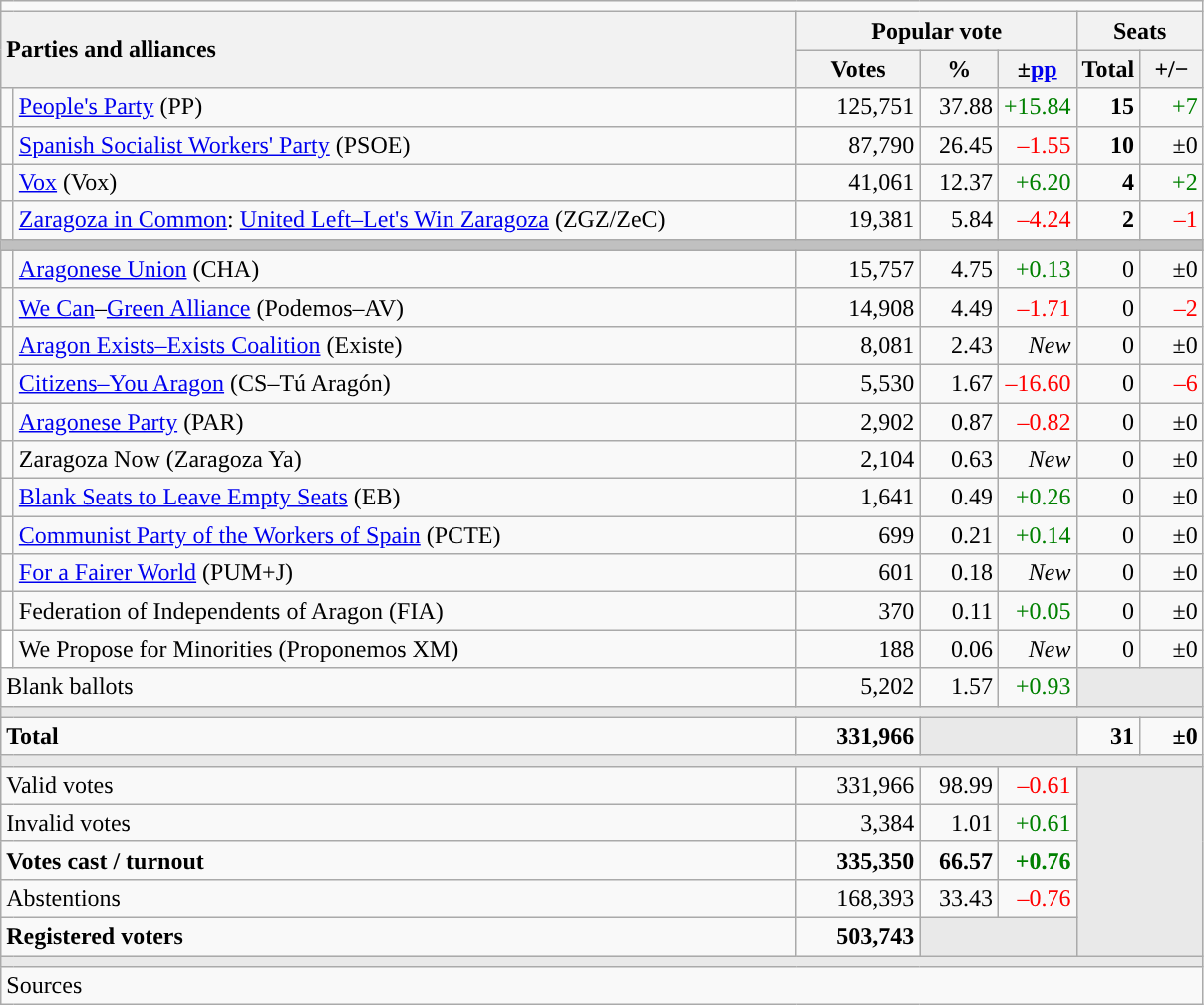<table class="wikitable" style="text-align:right;">
<tr>
<td colspan="7"></td>
</tr>
<tr>
<th style="text-align:left;" rowspan="2" colspan="2" width="525">Parties and alliances</th>
<th colspan="3">Popular vote</th>
<th colspan="2">Seats</th>
</tr>
<tr>
<th width="75">Votes</th>
<th width="45">%</th>
<th width="45">±<a href='#'>pp</a></th>
<th width="35">Total</th>
<th width="35">+/−</th>
</tr>
<tr>
<td width="1" style="color:inherit;background:"></td>
<td align="left"><a href='#'>People's Party</a> (PP)</td>
<td>125,751</td>
<td>37.88</td>
<td style="color:green;">+15.84</td>
<td><strong>15</strong></td>
<td style="color:green;">+7</td>
</tr>
<tr>
<td style="color:inherit;background:"></td>
<td align="left"><a href='#'>Spanish Socialist Workers' Party</a> (PSOE)</td>
<td>87,790</td>
<td>26.45</td>
<td style="color:red;">–1.55</td>
<td><strong>10</strong></td>
<td>±0</td>
</tr>
<tr>
<td style="color:inherit;background:"></td>
<td align="left"><a href='#'>Vox</a> (Vox)</td>
<td>41,061</td>
<td>12.37</td>
<td style="color:green;">+6.20</td>
<td><strong>4</strong></td>
<td style="color:green;">+2</td>
</tr>
<tr>
<td style="color:inherit;background:"></td>
<td align="left"><a href='#'>Zaragoza in Common</a>: <a href='#'>United Left–Let's Win Zaragoza</a> (ZGZ/ZeC)</td>
<td>19,381</td>
<td>5.84</td>
<td style="color:red;">–4.24</td>
<td><strong>2</strong></td>
<td style="color:red;">–1</td>
</tr>
<tr>
<td colspan="7" bgcolor="#C0C0C0"></td>
</tr>
<tr>
<td style="color:inherit;background:"></td>
<td align="left"><a href='#'>Aragonese Union</a> (CHA)</td>
<td>15,757</td>
<td>4.75</td>
<td style="color:green;">+0.13</td>
<td>0</td>
<td>±0</td>
</tr>
<tr>
<td style="color:inherit;background:"></td>
<td align="left"><a href='#'>We Can</a>–<a href='#'>Green Alliance</a> (Podemos–AV)</td>
<td>14,908</td>
<td>4.49</td>
<td style="color:red;">–1.71</td>
<td>0</td>
<td style="color:red;">–2</td>
</tr>
<tr>
<td style="color:inherit;background:"></td>
<td align="left"><a href='#'>Aragon Exists–Exists Coalition</a> (Existe)</td>
<td>8,081</td>
<td>2.43</td>
<td><em>New</em></td>
<td>0</td>
<td>±0</td>
</tr>
<tr>
<td style="color:inherit;background:"></td>
<td align="left"><a href='#'>Citizens–You Aragon</a> (CS–Tú Aragón)</td>
<td>5,530</td>
<td>1.67</td>
<td style="color:red;">–16.60</td>
<td>0</td>
<td style="color:red;">–6</td>
</tr>
<tr>
<td style="color:inherit;background:"></td>
<td align="left"><a href='#'>Aragonese Party</a> (PAR)</td>
<td>2,902</td>
<td>0.87</td>
<td style="color:red;">–0.82</td>
<td>0</td>
<td>±0</td>
</tr>
<tr>
<td style="color:inherit;background:"></td>
<td align="left">Zaragoza Now (Zaragoza Ya)</td>
<td>2,104</td>
<td>0.63</td>
<td><em>New</em></td>
<td>0</td>
<td>±0</td>
</tr>
<tr>
<td style="color:inherit;background:"></td>
<td align="left"><a href='#'>Blank Seats to Leave Empty Seats</a> (EB)</td>
<td>1,641</td>
<td>0.49</td>
<td style="color:green;">+0.26</td>
<td>0</td>
<td>±0</td>
</tr>
<tr>
<td style="color:inherit;background:"></td>
<td align="left"><a href='#'>Communist Party of the Workers of Spain</a> (PCTE)</td>
<td>699</td>
<td>0.21</td>
<td style="color:green;">+0.14</td>
<td>0</td>
<td>±0</td>
</tr>
<tr>
<td style="color:inherit;background:"></td>
<td align="left"><a href='#'>For a Fairer World</a> (PUM+J)</td>
<td>601</td>
<td>0.18</td>
<td><em>New</em></td>
<td>0</td>
<td>±0</td>
</tr>
<tr>
<td style="color:inherit;background:"></td>
<td align="left">Federation of Independents of Aragon (FIA)</td>
<td>370</td>
<td>0.11</td>
<td style="color:green;">+0.05</td>
<td>0</td>
<td>±0</td>
</tr>
<tr>
<td bgcolor="white"></td>
<td align="left">We Propose for Minorities (Proponemos XM)</td>
<td>188</td>
<td>0.06</td>
<td><em>New</em></td>
<td>0</td>
<td>±0</td>
</tr>
<tr>
<td align="left" colspan="2">Blank ballots</td>
<td>5,202</td>
<td>1.57</td>
<td style="color:green;">+0.93</td>
<td bgcolor="#E9E9E9" colspan="2"></td>
</tr>
<tr>
<td colspan="7" bgcolor="#E9E9E9"></td>
</tr>
<tr style="font-weight:bold;">
<td align="left" colspan="2">Total</td>
<td>331,966</td>
<td bgcolor="#E9E9E9" colspan="2"></td>
<td>31</td>
<td>±0</td>
</tr>
<tr>
<td colspan="7" bgcolor="#E9E9E9"></td>
</tr>
<tr>
<td align="left" colspan="2">Valid votes</td>
<td>331,966</td>
<td>98.99</td>
<td style="color:red;">–0.61</td>
<td bgcolor="#E9E9E9" colspan="2" rowspan="5"></td>
</tr>
<tr>
<td align="left" colspan="2">Invalid votes</td>
<td>3,384</td>
<td>1.01</td>
<td style="color:green;">+0.61</td>
</tr>
<tr style="font-weight:bold;">
<td align="left" colspan="2">Votes cast / turnout</td>
<td>335,350</td>
<td>66.57</td>
<td style="color:green;">+0.76</td>
</tr>
<tr>
<td align="left" colspan="2">Abstentions</td>
<td>168,393</td>
<td>33.43</td>
<td style="color:red;">–0.76</td>
</tr>
<tr style="font-weight:bold;">
<td align="left" colspan="2">Registered voters</td>
<td>503,743</td>
<td bgcolor="#E9E9E9" colspan="2"></td>
</tr>
<tr>
<td colspan="7" bgcolor="#E9E9E9"></td>
</tr>
<tr>
<td align="left" colspan="7">Sources</td>
</tr>
</table>
